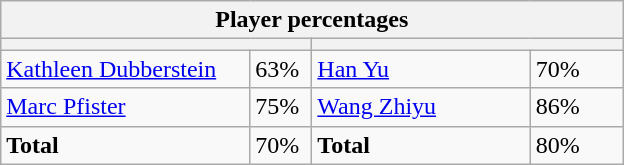<table class="wikitable">
<tr>
<th colspan=4 width=400>Player percentages</th>
</tr>
<tr>
<th colspan=2 width=200 style="white-space:nowrap;"></th>
<th colspan=2 width=200 style="white-space:nowrap;"></th>
</tr>
<tr>
<td><a href='#'>Kathleen Dubberstein</a></td>
<td>63%</td>
<td><a href='#'>Han Yu</a></td>
<td>70%</td>
</tr>
<tr>
<td><a href='#'>Marc Pfister</a></td>
<td>75%</td>
<td><a href='#'>Wang Zhiyu</a></td>
<td>86%</td>
</tr>
<tr>
<td><strong>Total</strong></td>
<td>70%</td>
<td><strong>Total</strong></td>
<td>80%</td>
</tr>
</table>
